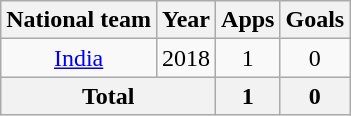<table class="wikitable" style="text-align: center;">
<tr>
<th>National team</th>
<th>Year</th>
<th>Apps</th>
<th>Goals</th>
</tr>
<tr>
<td rowspan="1"><a href='#'>India</a></td>
<td>2018</td>
<td>1</td>
<td>0</td>
</tr>
<tr>
<th colspan="2">Total</th>
<th>1</th>
<th>0</th>
</tr>
</table>
